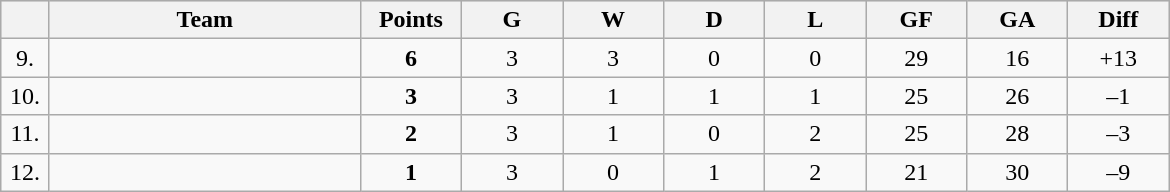<table class=wikitable style="text-align:center">
<tr bgcolor="#DCDCDC">
<th width="25"></th>
<th width="200">Team</th>
<th width="60">Points</th>
<th width="60">G</th>
<th width="60">W</th>
<th width="60">D</th>
<th width="60">L</th>
<th width="60">GF</th>
<th width="60">GA</th>
<th width="60">Diff</th>
</tr>
<tr>
<td>9.</td>
<td align=left></td>
<td><strong>6</strong></td>
<td>3</td>
<td>3</td>
<td>0</td>
<td>0</td>
<td>29</td>
<td>16</td>
<td>+13</td>
</tr>
<tr>
<td>10.</td>
<td align=left></td>
<td><strong>3</strong></td>
<td>3</td>
<td>1</td>
<td>1</td>
<td>1</td>
<td>25</td>
<td>26</td>
<td>–1</td>
</tr>
<tr>
<td>11.</td>
<td align=left></td>
<td><strong>2</strong></td>
<td>3</td>
<td>1</td>
<td>0</td>
<td>2</td>
<td>25</td>
<td>28</td>
<td>–3</td>
</tr>
<tr>
<td>12.</td>
<td align=left></td>
<td><strong>1</strong></td>
<td>3</td>
<td>0</td>
<td>1</td>
<td>2</td>
<td>21</td>
<td>30</td>
<td>–9</td>
</tr>
</table>
